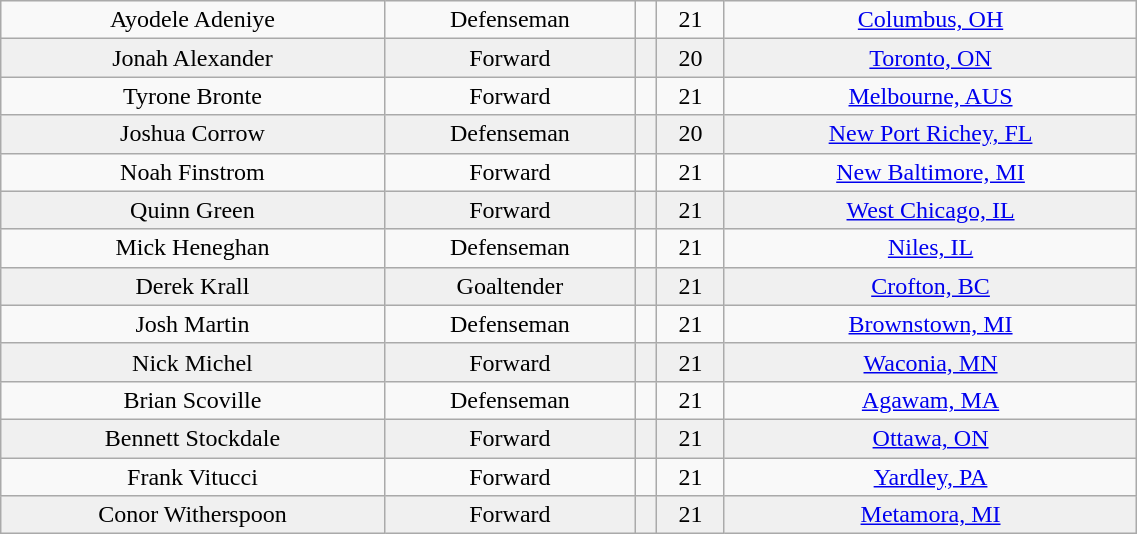<table class="wikitable" width="60%">
<tr align="center" bgcolor="">
<td>Ayodele Adeniye</td>
<td>Defenseman</td>
<td></td>
<td>21</td>
<td><a href='#'>Columbus, OH</a></td>
</tr>
<tr align="center" bgcolor="f0f0f0">
<td>Jonah Alexander</td>
<td>Forward</td>
<td></td>
<td>20</td>
<td><a href='#'>Toronto, ON</a></td>
</tr>
<tr align="center" bgcolor="">
<td>Tyrone Bronte</td>
<td>Forward</td>
<td></td>
<td>21</td>
<td><a href='#'>Melbourne, AUS</a></td>
</tr>
<tr align="center" bgcolor="f0f0f0">
<td>Joshua Corrow</td>
<td>Defenseman</td>
<td></td>
<td>20</td>
<td><a href='#'>New Port Richey, FL</a></td>
</tr>
<tr align="center" bgcolor="">
<td>Noah Finstrom</td>
<td>Forward</td>
<td></td>
<td>21</td>
<td><a href='#'>New Baltimore, MI</a></td>
</tr>
<tr align="center" bgcolor="f0f0f0">
<td>Quinn Green</td>
<td>Forward</td>
<td></td>
<td>21</td>
<td><a href='#'>West Chicago, IL</a></td>
</tr>
<tr align="center" bgcolor="">
<td>Mick Heneghan</td>
<td>Defenseman</td>
<td></td>
<td>21</td>
<td><a href='#'>Niles, IL</a></td>
</tr>
<tr align="center" bgcolor="f0f0f0">
<td>Derek Krall</td>
<td>Goaltender</td>
<td></td>
<td>21</td>
<td><a href='#'>Crofton, BC</a></td>
</tr>
<tr align="center" bgcolor="">
<td>Josh Martin</td>
<td>Defenseman</td>
<td></td>
<td>21</td>
<td><a href='#'>Brownstown, MI</a></td>
</tr>
<tr align="center" bgcolor="f0f0f0">
<td>Nick Michel</td>
<td>Forward</td>
<td></td>
<td>21</td>
<td><a href='#'>Waconia, MN</a></td>
</tr>
<tr align="center" bgcolor="">
<td>Brian Scoville</td>
<td>Defenseman</td>
<td></td>
<td>21</td>
<td><a href='#'>Agawam, MA</a></td>
</tr>
<tr align="center" bgcolor="f0f0f0">
<td>Bennett Stockdale</td>
<td>Forward</td>
<td></td>
<td>21</td>
<td><a href='#'>Ottawa, ON</a></td>
</tr>
<tr align="center" bgcolor="">
<td>Frank Vitucci</td>
<td>Forward</td>
<td></td>
<td>21</td>
<td><a href='#'>Yardley, PA</a></td>
</tr>
<tr align="center" bgcolor="f0f0f0">
<td>Conor Witherspoon</td>
<td>Forward</td>
<td></td>
<td>21</td>
<td><a href='#'>Metamora, MI</a></td>
</tr>
</table>
